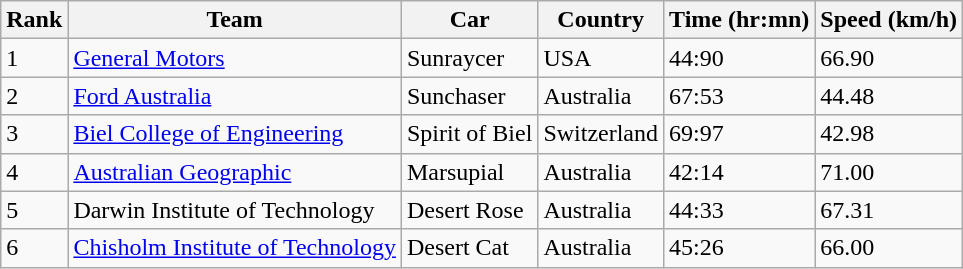<table class="wikitable">
<tr>
<th>Rank</th>
<th>Team</th>
<th>Car</th>
<th>Country</th>
<th>Time (hr:mn)</th>
<th>Speed (km/h)</th>
</tr>
<tr>
<td>1</td>
<td><a href='#'>General Motors</a></td>
<td>Sunraycer</td>
<td>USA</td>
<td>44:90</td>
<td>66.90</td>
</tr>
<tr>
<td>2</td>
<td><a href='#'>Ford Australia</a></td>
<td>Sunchaser</td>
<td>Australia</td>
<td>67:53</td>
<td>44.48</td>
</tr>
<tr>
<td>3</td>
<td><a href='#'>Biel College of Engineering</a></td>
<td>Spirit of Biel</td>
<td>Switzerland</td>
<td>69:97</td>
<td>42.98</td>
</tr>
<tr>
<td>4</td>
<td><a href='#'>Australian Geographic</a></td>
<td>Marsupial</td>
<td>Australia</td>
<td>42:14</td>
<td>71.00</td>
</tr>
<tr>
<td>5</td>
<td>Darwin Institute of Technology</td>
<td>Desert Rose</td>
<td>Australia</td>
<td>44:33</td>
<td>67.31</td>
</tr>
<tr>
<td>6</td>
<td><a href='#'>Chisholm Institute of Technology</a></td>
<td>Desert Cat</td>
<td>Australia</td>
<td>45:26</td>
<td>66.00</td>
</tr>
</table>
